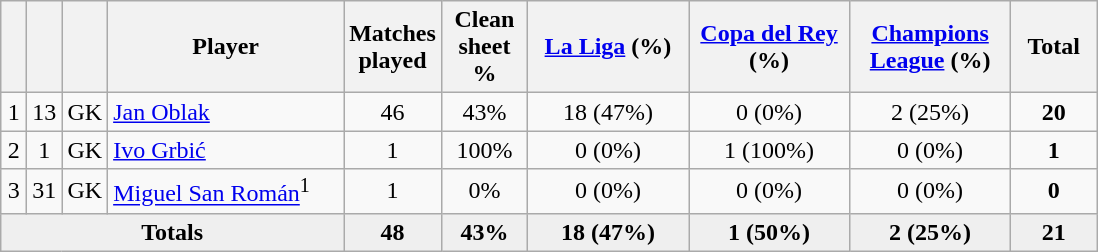<table class="wikitable sortable" style="text-align:center">
<tr>
<th width=10></th>
<th width=10></th>
<th width=10></th>
<th width=150>Player</th>
<th width=50>Matches played</th>
<th width=50>Clean sheet %</th>
<th width=100><a href='#'>La Liga</a> (%)</th>
<th width=100><a href='#'>Copa del Rey</a> (%)</th>
<th width=100><a href='#'>Champions League</a> (%)</th>
<th width=50>Total</th>
</tr>
<tr>
<td>1</td>
<td>13</td>
<td>GK</td>
<td align=left> <a href='#'>Jan Oblak</a></td>
<td>46</td>
<td>43%</td>
<td>18 (47%)</td>
<td>0 (0%)</td>
<td>2 (25%)</td>
<td><strong>20</strong></td>
</tr>
<tr>
<td>2</td>
<td>1</td>
<td>GK</td>
<td align=left> <a href='#'>Ivo Grbić</a></td>
<td>1</td>
<td>100%</td>
<td>0 (0%)</td>
<td>1 (100%)</td>
<td>0 (0%)</td>
<td><strong>1</strong></td>
</tr>
<tr>
<td>3</td>
<td>31</td>
<td>GK</td>
<td align=left> <a href='#'>Miguel San Román</a><sup>1</sup></td>
<td>1</td>
<td>0%</td>
<td>0 (0%)</td>
<td>0 (0%)</td>
<td>0 (0%)</td>
<td><strong>0</strong></td>
</tr>
<tr bgcolor="#EFEFEF">
<td colspan="4"><strong>Totals</strong></td>
<td><strong>48</strong></td>
<td><strong>43%</strong></td>
<td><strong>18 (47%)</strong></td>
<td><strong>1 (50%)</strong></td>
<td><strong>2 (25%)</strong></td>
<td><strong>21</strong></td>
</tr>
</table>
